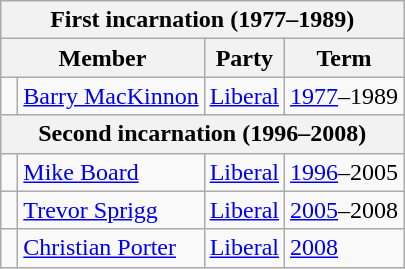<table class="wikitable">
<tr>
<th colspan="4">First incarnation (1977–1989)</th>
</tr>
<tr>
<th colspan="2">Member</th>
<th>Party</th>
<th>Term</th>
</tr>
<tr>
<td> </td>
<td><a href='#'>Barry MacKinnon</a></td>
<td><a href='#'>Liberal</a></td>
<td><a href='#'>1977</a>–1989</td>
</tr>
<tr>
<th colspan="4">Second incarnation (1996–2008)</th>
</tr>
<tr>
<td> </td>
<td><a href='#'>Mike Board</a></td>
<td><a href='#'>Liberal</a></td>
<td><a href='#'>1996</a>–2005</td>
</tr>
<tr>
<td> </td>
<td><a href='#'>Trevor Sprigg</a></td>
<td><a href='#'>Liberal</a></td>
<td><a href='#'>2005</a>–2008</td>
</tr>
<tr>
<td> </td>
<td><a href='#'>Christian Porter</a></td>
<td><a href='#'>Liberal</a></td>
<td><a href='#'>2008</a></td>
</tr>
</table>
